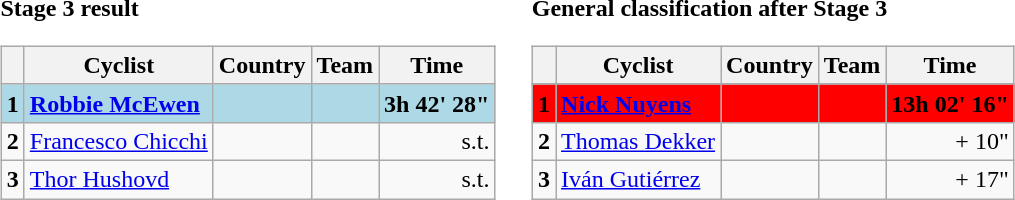<table>
<tr>
<td><strong>Stage 3 result</strong><br><table class="wikitable">
<tr>
<th></th>
<th>Cyclist</th>
<th>Country</th>
<th>Team</th>
<th>Time</th>
</tr>
<tr style="background:lightblue">
<td><strong>1</strong></td>
<td><strong><a href='#'>Robbie McEwen</a></strong></td>
<td><strong></strong></td>
<td><strong></strong></td>
<td align=right><strong>3h 42' 28"</strong></td>
</tr>
<tr>
<td><strong>2</strong></td>
<td><a href='#'>Francesco Chicchi</a></td>
<td></td>
<td></td>
<td align=right>s.t.</td>
</tr>
<tr>
<td><strong>3</strong></td>
<td><a href='#'>Thor Hushovd</a></td>
<td></td>
<td></td>
<td align=right>s.t.</td>
</tr>
</table>
</td>
<td></td>
<td><strong>General classification after Stage 3</strong><br><table class="wikitable">
<tr>
<th></th>
<th>Cyclist</th>
<th>Country</th>
<th>Team</th>
<th>Time</th>
</tr>
<tr>
</tr>
<tr style="background:red">
<td><strong>1</strong></td>
<td><strong><a href='#'>Nick Nuyens</a></strong></td>
<td><strong></strong></td>
<td><strong></strong></td>
<td align=right><strong>13h 02' 16"</strong></td>
</tr>
<tr>
<td><strong>2</strong></td>
<td><a href='#'>Thomas Dekker</a></td>
<td></td>
<td></td>
<td align=right>+ 10"</td>
</tr>
<tr>
<td><strong>3</strong></td>
<td><a href='#'>Iván Gutiérrez</a></td>
<td></td>
<td></td>
<td align=right>+ 17"</td>
</tr>
</table>
</td>
</tr>
</table>
